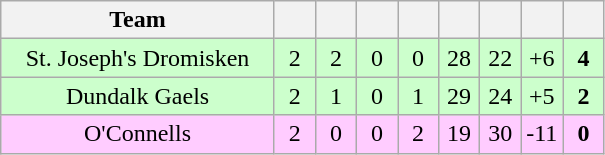<table class="wikitable" style="text-align:center">
<tr>
<th style="width:175px;">Team</th>
<th width="20"></th>
<th width="20"></th>
<th width="20"></th>
<th width="20"></th>
<th width="20"></th>
<th width="20"></th>
<th width="20"></th>
<th width="20"></th>
</tr>
<tr style="background:#cfc;">
<td>St. Joseph's Dromisken</td>
<td>2</td>
<td>2</td>
<td>0</td>
<td>0</td>
<td>28</td>
<td>22</td>
<td>+6</td>
<td><strong>4</strong></td>
</tr>
<tr style="background:#cfc;">
<td>Dundalk Gaels</td>
<td>2</td>
<td>1</td>
<td>0</td>
<td>1</td>
<td>29</td>
<td>24</td>
<td>+5</td>
<td><strong>2</strong></td>
</tr>
<tr style="background:#fcf;">
<td>O'Connells</td>
<td>2</td>
<td>0</td>
<td>0</td>
<td>2</td>
<td>19</td>
<td>30</td>
<td>-11</td>
<td><strong>0</strong></td>
</tr>
</table>
